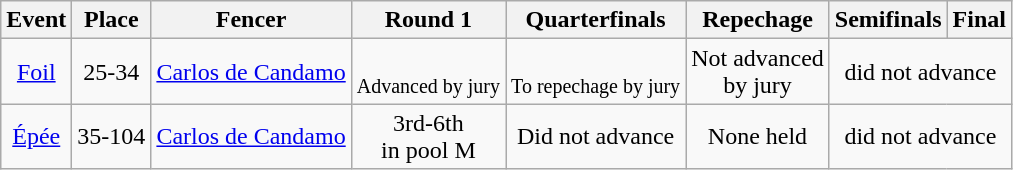<table class=wikitable>
<tr>
<th>Event</th>
<th>Place</th>
<th>Fencer</th>
<th>Round 1</th>
<th>Quarterfinals</th>
<th>Repechage</th>
<th>Semifinals</th>
<th>Final</th>
</tr>
<tr align=center>
<td><a href='#'>Foil</a></td>
<td>25-34</td>
<td align=left><a href='#'>Carlos de Candamo</a></td>
<td> <br> <small>Advanced by jury</small></td>
<td> <br> <small>To repechage by jury </small></td>
<td>Not advanced <br> by jury</td>
<td colspan=2>did not advance</td>
</tr>
<tr align=center>
<td><a href='#'>Épée</a></td>
<td>35-104</td>
<td align=left><a href='#'>Carlos de Candamo</a></td>
<td>3rd-6th <br> in pool M</td>
<td>Did not advance</td>
<td>None held</td>
<td colspan=2>did not advance</td>
</tr>
</table>
